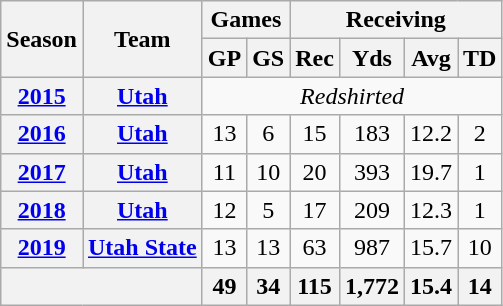<table class="wikitable" style="text-align:center;">
<tr>
<th rowspan="2">Season</th>
<th rowspan="2">Team</th>
<th colspan="2">Games</th>
<th colspan="4 ">Receiving</th>
</tr>
<tr>
<th>GP</th>
<th>GS</th>
<th>Rec</th>
<th>Yds</th>
<th>Avg</th>
<th>TD</th>
</tr>
<tr>
<th><a href='#'>2015</a></th>
<th><a href='#'>Utah</a></th>
<td colspan="6"><em>Redshirted </em></td>
</tr>
<tr>
<th><a href='#'>2016</a></th>
<th><a href='#'>Utah</a></th>
<td>13</td>
<td>6</td>
<td>15</td>
<td>183</td>
<td>12.2</td>
<td>2</td>
</tr>
<tr>
<th><a href='#'>2017</a></th>
<th><a href='#'>Utah</a></th>
<td>11</td>
<td>10</td>
<td>20</td>
<td>393</td>
<td>19.7</td>
<td>1</td>
</tr>
<tr>
<th><a href='#'>2018</a></th>
<th><a href='#'>Utah</a></th>
<td>12</td>
<td>5</td>
<td>17</td>
<td>209</td>
<td>12.3</td>
<td>1</td>
</tr>
<tr>
<th><a href='#'>2019</a></th>
<th><a href='#'>Utah State</a></th>
<td>13</td>
<td>13</td>
<td>63</td>
<td>987</td>
<td>15.7</td>
<td>10</td>
</tr>
<tr>
<th colspan="2"></th>
<th>49</th>
<th>34</th>
<th>115</th>
<th>1,772</th>
<th>15.4</th>
<th>14</th>
</tr>
</table>
